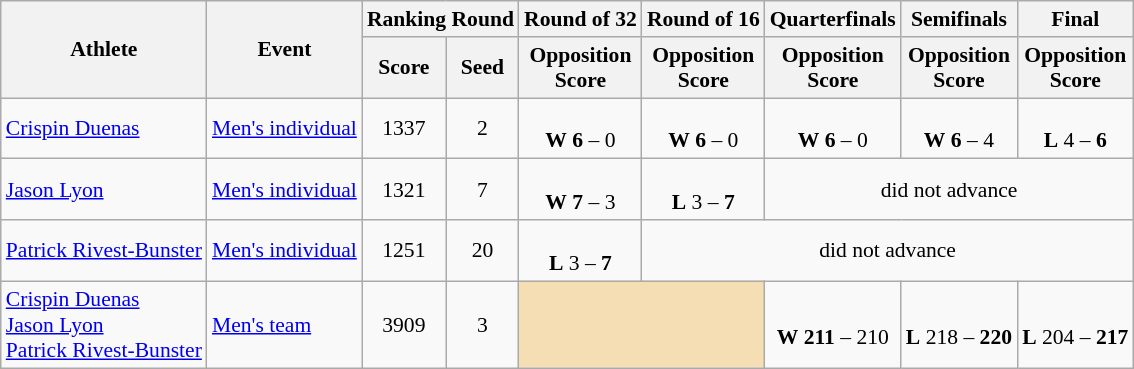<table class="wikitable" style="font-size:90%">
<tr>
<th rowspan="2">Athlete</th>
<th rowspan="2">Event</th>
<th colspan="2">Ranking Round</th>
<th>Round of 32</th>
<th>Round of 16</th>
<th>Quarterfinals</th>
<th>Semifinals</th>
<th>Final</th>
</tr>
<tr>
<th>Score</th>
<th>Seed</th>
<th>Opposition<br>Score</th>
<th>Opposition<br>Score</th>
<th>Opposition<br>Score</th>
<th>Opposition<br>Score</th>
<th>Opposition<br>Score</th>
</tr>
<tr>
<td><a href='#'>Crispin Duenas</a></td>
<td><a href='#'>Men's individual</a></td>
<td align=center>1337</td>
<td align=center>2</td>
<td align=center><br><strong>W</strong> <strong>6</strong> – 0</td>
<td align=center><br><strong>W</strong> <strong>6</strong> – 0</td>
<td align=center><br><strong>W</strong> <strong>6</strong> – 0</td>
<td align=center><br><strong>W</strong> <strong>6</strong> – 4</td>
<td align=center><br><strong>L</strong> 4 – <strong>6</strong><br></td>
</tr>
<tr>
<td><a href='#'>Jason Lyon</a></td>
<td><a href='#'>Men's individual</a></td>
<td align=center>1321</td>
<td align=center>7</td>
<td align=center><br><strong>W</strong> <strong>7</strong> – 3</td>
<td align=center><br><strong>L</strong> 3 – <strong>7</strong></td>
<td align=center colspan=3>did not advance</td>
</tr>
<tr>
<td><a href='#'>Patrick Rivest-Bunster</a></td>
<td><a href='#'>Men's individual</a></td>
<td align=center>1251</td>
<td align=center>20</td>
<td align=center><br><strong>L</strong> 3 – <strong>7</strong></td>
<td align=center colspan=4>did not advance</td>
</tr>
<tr>
<td><a href='#'>Crispin Duenas</a><br><a href='#'>Jason Lyon</a><br><a href='#'>Patrick Rivest-Bunster</a></td>
<td><a href='#'>Men's team</a></td>
<td align=center>3909</td>
<td align=center>3</td>
<td bgcolor = "wheat" colspan=2></td>
<td align=center><br><strong>W</strong> <strong>211</strong> – 210</td>
<td align=center><br><strong>L</strong> 218 – <strong>220</strong></td>
<td align=center><br><strong>L</strong> 204 – <strong>217</strong></td>
</tr>
</table>
